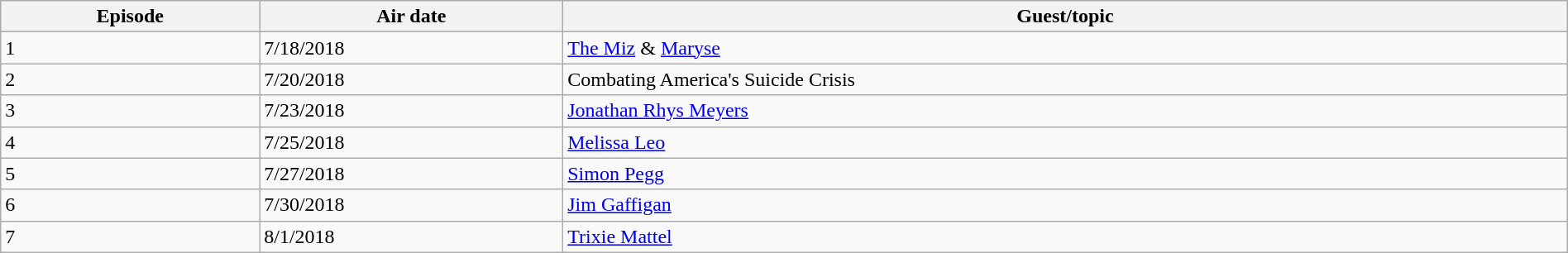<table class="wikitable" width="100%">
<tr>
<th>Episode</th>
<th>Air date</th>
<th>Guest/topic</th>
</tr>
<tr>
<td>1</td>
<td>7/18/2018</td>
<td><a href='#'>The Miz</a> & <a href='#'>Maryse</a></td>
</tr>
<tr>
<td>2</td>
<td>7/20/2018</td>
<td>Combating America's Suicide Crisis</td>
</tr>
<tr>
<td>3</td>
<td>7/23/2018</td>
<td><a href='#'>Jonathan Rhys Meyers</a></td>
</tr>
<tr>
<td>4</td>
<td>7/25/2018</td>
<td><a href='#'>Melissa Leo</a></td>
</tr>
<tr>
<td>5</td>
<td>7/27/2018</td>
<td><a href='#'>Simon Pegg</a></td>
</tr>
<tr>
<td>6</td>
<td>7/30/2018</td>
<td><a href='#'>Jim Gaffigan</a></td>
</tr>
<tr>
<td>7</td>
<td>8/1/2018</td>
<td><a href='#'>Trixie Mattel</a></td>
</tr>
</table>
